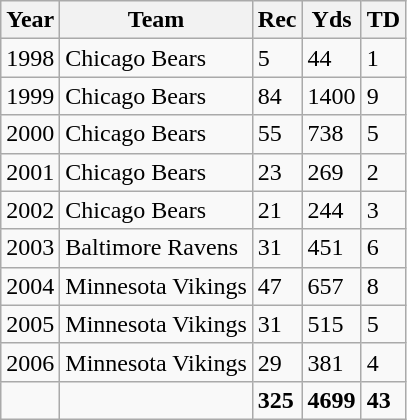<table class="wikitable">
<tr>
<th>Year</th>
<th>Team</th>
<th>Rec</th>
<th>Yds</th>
<th>TD</th>
</tr>
<tr>
<td>1998</td>
<td>Chicago Bears</td>
<td>5</td>
<td>44</td>
<td>1</td>
</tr>
<tr>
<td>1999</td>
<td>Chicago Bears</td>
<td>84</td>
<td>1400</td>
<td>9</td>
</tr>
<tr>
<td>2000</td>
<td>Chicago Bears</td>
<td>55</td>
<td>738</td>
<td>5</td>
</tr>
<tr>
<td>2001</td>
<td>Chicago Bears</td>
<td>23</td>
<td>269</td>
<td>2</td>
</tr>
<tr>
<td>2002</td>
<td>Chicago Bears</td>
<td>21</td>
<td>244</td>
<td>3</td>
</tr>
<tr>
<td>2003</td>
<td>Baltimore Ravens</td>
<td>31</td>
<td>451</td>
<td>6</td>
</tr>
<tr>
<td>2004</td>
<td>Minnesota Vikings</td>
<td>47</td>
<td>657</td>
<td>8</td>
</tr>
<tr>
<td>2005</td>
<td>Minnesota Vikings</td>
<td>31</td>
<td>515</td>
<td>5</td>
</tr>
<tr>
<td>2006</td>
<td>Minnesota Vikings</td>
<td>29</td>
<td>381</td>
<td>4</td>
</tr>
<tr>
<td></td>
<td></td>
<td><strong>325</strong></td>
<td><strong>4699</strong></td>
<td><strong>43</strong></td>
</tr>
</table>
